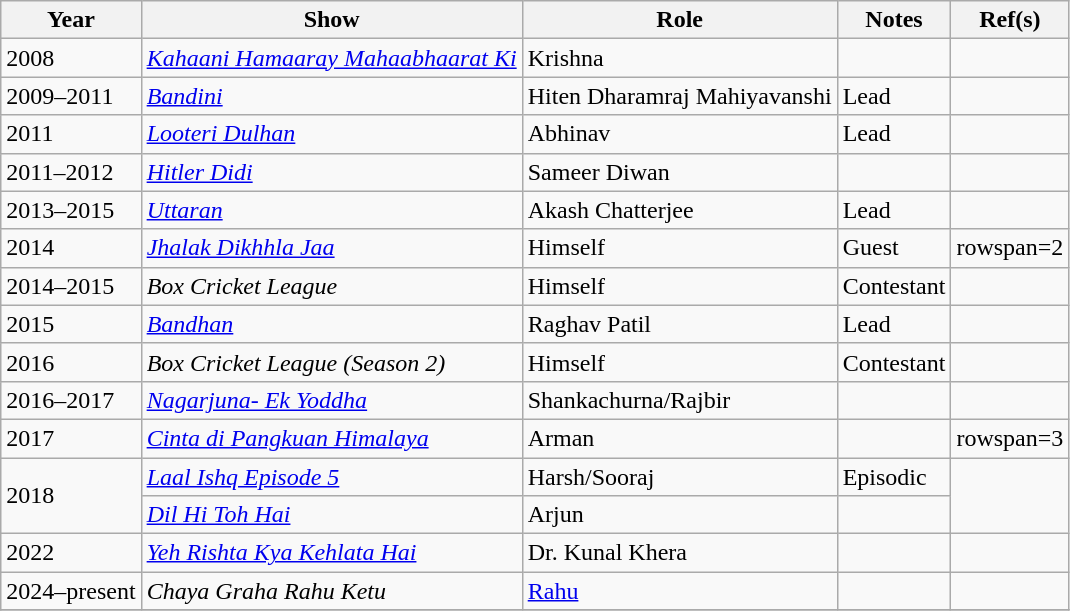<table class="wikitable">
<tr>
<th>Year</th>
<th>Show</th>
<th>Role</th>
<th>Notes</th>
<th>Ref(s)</th>
</tr>
<tr>
<td>2008</td>
<td><em><a href='#'>Kahaani Hamaaray Mahaabhaarat Ki</a></em></td>
<td>Krishna</td>
<td></td>
<td></td>
</tr>
<tr>
<td>2009–2011</td>
<td><em><a href='#'>Bandini</a></em></td>
<td>Hiten Dharamraj Mahiyavanshi</td>
<td>Lead</td>
<td></td>
</tr>
<tr>
<td>2011</td>
<td><em><a href='#'>Looteri Dulhan</a></em></td>
<td>Abhinav</td>
<td>Lead</td>
<td></td>
</tr>
<tr>
<td>2011–2012</td>
<td><em><a href='#'>Hitler Didi</a></em></td>
<td>Sameer Diwan</td>
<td></td>
<td></td>
</tr>
<tr>
<td>2013–2015</td>
<td><em><a href='#'>Uttaran</a></em></td>
<td>Akash Chatterjee</td>
<td>Lead</td>
<td></td>
</tr>
<tr>
<td>2014</td>
<td><em><a href='#'>Jhalak Dikhhla Jaa</a></em></td>
<td>Himself</td>
<td>Guest</td>
<td>rowspan=2 </td>
</tr>
<tr>
<td>2014–2015</td>
<td><em>Box Cricket League</em></td>
<td>Himself</td>
<td>Contestant</td>
</tr>
<tr>
<td>2015</td>
<td><em><a href='#'>Bandhan</a></em></td>
<td>Raghav Patil</td>
<td>Lead</td>
<td></td>
</tr>
<tr>
<td>2016</td>
<td><em>Box Cricket League (Season 2)</em></td>
<td>Himself</td>
<td>Contestant</td>
<td></td>
</tr>
<tr>
<td>2016–2017</td>
<td><em><a href='#'>Nagarjuna- Ek Yoddha</a></em></td>
<td>Shankachurna/Rajbir</td>
<td></td>
<td></td>
</tr>
<tr>
<td>2017</td>
<td><em><a href='#'>Cinta di Pangkuan Himalaya</a></em></td>
<td>Arman</td>
<td></td>
<td>rowspan=3 </td>
</tr>
<tr>
<td rowspan="2">2018</td>
<td><em><a href='#'>Laal Ishq Episode 5</a></em></td>
<td>Harsh/Sooraj</td>
<td>Episodic</td>
</tr>
<tr>
<td><em><a href='#'>Dil Hi Toh Hai</a></em></td>
<td>Arjun</td>
<td></td>
</tr>
<tr>
<td>2022</td>
<td><em><a href='#'>Yeh Rishta Kya Kehlata Hai</a></em></td>
<td>Dr. Kunal Khera</td>
<td></td>
<td></td>
</tr>
<tr>
<td>2024–present</td>
<td><em>Chaya Graha Rahu Ketu</em></td>
<td><a href='#'>Rahu</a></td>
<td></td>
<td></td>
</tr>
<tr>
</tr>
</table>
